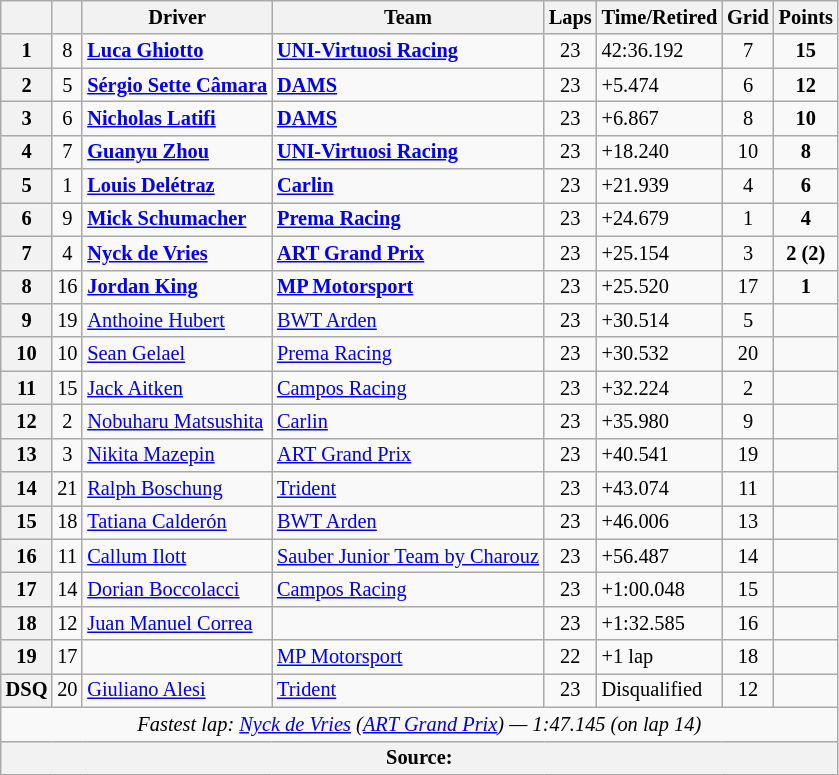<table class="wikitable" style="font-size: 85%;">
<tr>
<th></th>
<th></th>
<th>Driver</th>
<th>Team</th>
<th>Laps</th>
<th>Time/Retired</th>
<th>Grid</th>
<th>Points</th>
</tr>
<tr>
<th>1</th>
<td align="center">8</td>
<td> <strong><a href='#'>Luca Ghiotto</a></strong></td>
<td><strong><a href='#'>UNI-Virtuosi Racing</a></strong></td>
<td align="center">23</td>
<td>42:36.192</td>
<td align="center">7</td>
<td align="center"><strong>15</strong></td>
</tr>
<tr>
<th>2</th>
<td align="center">5</td>
<td> <strong><a href='#'>Sérgio Sette Câmara</a></strong></td>
<td><strong><a href='#'>DAMS</a></strong></td>
<td align="center">23</td>
<td>+5.474</td>
<td align="center">6</td>
<td align="center"><strong>12</strong></td>
</tr>
<tr>
<th>3</th>
<td align="center">6</td>
<td> <strong><a href='#'>Nicholas Latifi</a></strong></td>
<td><strong><a href='#'>DAMS</a></strong></td>
<td align="center">23</td>
<td>+6.867</td>
<td align="center">8</td>
<td align="center"><strong>10</strong></td>
</tr>
<tr>
<th>4</th>
<td align="center">7</td>
<td> <strong><a href='#'>Guanyu Zhou</a></strong></td>
<td><strong><a href='#'>UNI-Virtuosi Racing</a></strong></td>
<td align="center">23</td>
<td>+18.240</td>
<td align="center">10</td>
<td align="center"><strong>8</strong></td>
</tr>
<tr>
<th>5</th>
<td align="center">1</td>
<td> <strong><a href='#'>Louis Delétraz</a></strong></td>
<td><strong><a href='#'>Carlin</a></strong></td>
<td align="center">23</td>
<td>+21.939</td>
<td align="center">4</td>
<td align="center"><strong>6</strong></td>
</tr>
<tr>
<th>6</th>
<td align="center">9</td>
<td> <strong><a href='#'>Mick Schumacher</a></strong></td>
<td><strong><a href='#'>Prema Racing</a></strong></td>
<td align="center">23</td>
<td>+24.679</td>
<td align="center">1</td>
<td align="center"><strong>4</strong></td>
</tr>
<tr>
<th>7</th>
<td align="center">4</td>
<td> <strong><a href='#'>Nyck de Vries</a></strong></td>
<td><strong><a href='#'>ART Grand Prix</a></strong></td>
<td align="center">23</td>
<td>+25.154</td>
<td align="center">3</td>
<td align="center"><strong>2 (2)</strong></td>
</tr>
<tr>
<th>8</th>
<td align="center">16</td>
<td> <strong><a href='#'>Jordan King</a></strong></td>
<td><strong><a href='#'>MP Motorsport</a></strong></td>
<td align="center">23</td>
<td>+25.520</td>
<td align="center">17</td>
<td align="center"><strong>1</strong></td>
</tr>
<tr>
<th>9</th>
<td align="center">19</td>
<td> <a href='#'>Anthoine Hubert</a></td>
<td><a href='#'>BWT Arden</a></td>
<td align="center">23</td>
<td>+30.514</td>
<td align="center">5</td>
<td align="center"></td>
</tr>
<tr>
<th>10</th>
<td align="center">10</td>
<td> <a href='#'>Sean Gelael</a></td>
<td><a href='#'>Prema Racing</a></td>
<td align="center">23</td>
<td>+30.532</td>
<td align="center">20</td>
<td align="center"></td>
</tr>
<tr>
<th>11</th>
<td align="center">15</td>
<td> <a href='#'>Jack Aitken</a></td>
<td><a href='#'>Campos Racing</a></td>
<td align="center">23</td>
<td>+32.224</td>
<td align="center">2</td>
<td align="center"></td>
</tr>
<tr>
<th>12</th>
<td align="center">2</td>
<td> <a href='#'>Nobuharu Matsushita</a></td>
<td><a href='#'>Carlin</a></td>
<td align="center">23</td>
<td>+35.980</td>
<td align="center">9</td>
<td align="center"></td>
</tr>
<tr>
<th>13</th>
<td align="center">3</td>
<td> <a href='#'>Nikita Mazepin</a></td>
<td><a href='#'>ART Grand Prix</a></td>
<td align="center">23</td>
<td>+40.541</td>
<td align="center">19</td>
<td align="center"></td>
</tr>
<tr>
<th>14</th>
<td align="center">21</td>
<td> <a href='#'>Ralph Boschung</a></td>
<td><a href='#'>Trident</a></td>
<td align="center">23</td>
<td>+43.074</td>
<td align="center">11</td>
<td align="center"></td>
</tr>
<tr>
<th>15</th>
<td align="center">18</td>
<td> <a href='#'>Tatiana Calderón</a></td>
<td><a href='#'>BWT Arden</a></td>
<td align="center">23</td>
<td>+46.006</td>
<td align="center">13</td>
<td align="center"></td>
</tr>
<tr>
<th>16</th>
<td align="center">11</td>
<td> <a href='#'>Callum Ilott</a></td>
<td><a href='#'>Sauber Junior Team by Charouz</a></td>
<td align="center">23</td>
<td>+56.487</td>
<td align="center">14</td>
<td align="center"></td>
</tr>
<tr>
<th>17</th>
<td align="center">14</td>
<td> <a href='#'>Dorian Boccolacci</a></td>
<td><a href='#'>Campos Racing</a></td>
<td align="center">23</td>
<td>+1:00.048</td>
<td align="center">15</td>
<td align="center"></td>
</tr>
<tr>
<th>18</th>
<td align="center">12</td>
<td> <a href='#'>Juan Manuel Correa</a></td>
<td></td>
<td align="center">23</td>
<td>+1:32.585</td>
<td align="center">16</td>
<td align="center"></td>
</tr>
<tr>
<th>19</th>
<td align="center">17</td>
<td></td>
<td><a href='#'>MP Motorsport</a></td>
<td align="center">22</td>
<td>+1 lap</td>
<td align="center">18</td>
<td align="center"></td>
</tr>
<tr>
<th>DSQ</th>
<td align="center">20</td>
<td> <a href='#'>Giuliano Alesi</a></td>
<td><a href='#'>Trident</a></td>
<td align="center">23</td>
<td>Disqualified</td>
<td align="center">12</td>
<td align="center"></td>
</tr>
<tr>
<td colspan="8" align="center"><em>Fastest lap: <a href='#'>Nyck de Vries</a> (<a href='#'>ART Grand Prix</a>) — 1:47.145 (on lap 14)</em></td>
</tr>
<tr>
<th colspan="8">Source:</th>
</tr>
</table>
